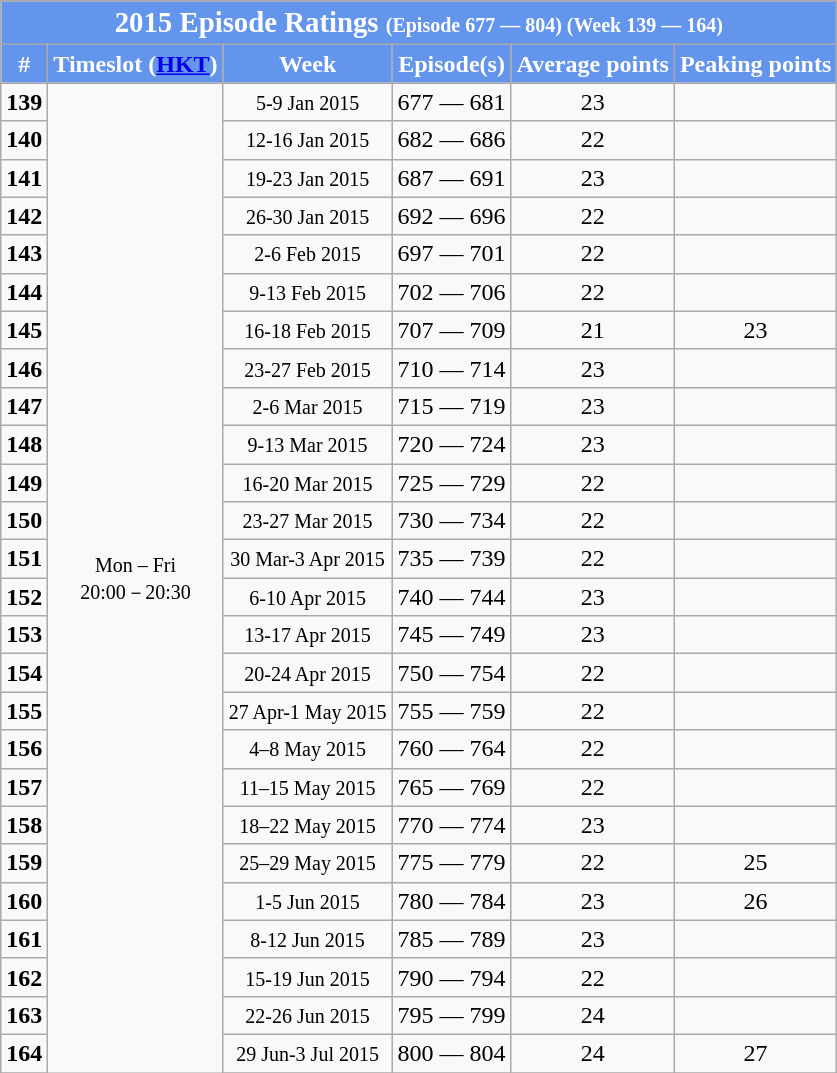<table class="wikitable collapsible collapsed" style="text-align:center;">
<tr style="background:cornflowerblue; color:white" align="center">
</tr>
<tr>
<th style="background:cornflowerblue; color:white" align="center"; colspan="6"><strong><big>2015 Episode Ratings </big> <small>(Episode 677 — 804)  (Week 139 — 164)</small></strong></th>
</tr>
<tr>
<th style="background:cornflowerblue; color:white" align="center">#</th>
<th style="background:cornflowerblue; color:white" align="center">Timeslot (<a href='#'>HKT</a>)</th>
<th style="background:cornflowerblue; color:white" align="center">Week</th>
<th style="background:cornflowerblue; color:white" align="center">Episode(s)</th>
<th style="background:cornflowerblue; color:white" align="center">Average points</th>
<th style="background:cornflowerblue; color:white" align="center">Peaking points</th>
</tr>
<tr>
<td><strong>139</strong></td>
<td rowspan="52"><small>Mon – Fri<br>20:00－20:30 </small></td>
<td><small>5-9 Jan 2015</small></td>
<td>677 — 681</td>
<td>23</td>
<td></td>
</tr>
<tr>
<td><strong>140</strong></td>
<td><small>12-16 Jan 2015</small></td>
<td>682 — 686</td>
<td>22</td>
<td></td>
</tr>
<tr>
<td><strong>141</strong></td>
<td><small>19-23 Jan 2015</small></td>
<td>687 — 691</td>
<td>23</td>
<td></td>
</tr>
<tr>
<td><strong>142</strong></td>
<td><small>26-30 Jan 2015</small></td>
<td>692 — 696</td>
<td>22</td>
<td></td>
</tr>
<tr>
<td><strong>143</strong></td>
<td><small>2-6 Feb 2015</small></td>
<td>697 — 701</td>
<td>22</td>
<td></td>
</tr>
<tr>
<td><strong>144</strong></td>
<td><small>9-13 Feb 2015</small></td>
<td>702 — 706</td>
<td>22</td>
<td></td>
</tr>
<tr>
<td><strong>145</strong></td>
<td><small>16-18 Feb 2015</small></td>
<td>707 — 709</td>
<td>21</td>
<td>23</td>
</tr>
<tr>
<td><strong>146</strong></td>
<td><small>23-27 Feb 2015</small></td>
<td>710 — 714</td>
<td>23</td>
<td></td>
</tr>
<tr>
<td><strong>147</strong></td>
<td><small>2-6 Mar 2015</small></td>
<td>715 — 719</td>
<td>23</td>
<td></td>
</tr>
<tr>
<td><strong>148</strong></td>
<td><small>9-13 Mar 2015</small></td>
<td>720 — 724</td>
<td>23</td>
<td></td>
</tr>
<tr>
<td><strong>149</strong></td>
<td><small>16-20 Mar 2015</small></td>
<td>725 — 729</td>
<td>22</td>
<td></td>
</tr>
<tr>
<td><strong>150</strong></td>
<td><small>23-27 Mar 2015</small></td>
<td>730 — 734</td>
<td>22</td>
<td></td>
</tr>
<tr>
<td><strong>151</strong></td>
<td><small>30 Mar-3 Apr 2015</small></td>
<td>735 — 739</td>
<td>22</td>
<td></td>
</tr>
<tr>
<td><strong>152</strong></td>
<td><small>6-10 Apr 2015</small></td>
<td>740 — 744</td>
<td>23</td>
<td></td>
</tr>
<tr>
<td><strong>153</strong></td>
<td><small>13-17 Apr 2015</small></td>
<td>745 — 749</td>
<td>23</td>
<td></td>
</tr>
<tr>
<td><strong>154</strong></td>
<td><small>20-24 Apr 2015</small></td>
<td>750 — 754</td>
<td>22</td>
<td></td>
</tr>
<tr>
<td><strong>155</strong></td>
<td><small>27 Apr-1 May 2015</small></td>
<td>755 — 759</td>
<td>22</td>
<td></td>
</tr>
<tr>
<td><strong>156</strong></td>
<td><small>4–8 May 2015</small></td>
<td>760 — 764</td>
<td>22</td>
<td></td>
</tr>
<tr>
<td><strong>157</strong></td>
<td><small>11–15 May 2015</small></td>
<td>765 — 769</td>
<td>22</td>
<td></td>
</tr>
<tr>
<td><strong>158</strong></td>
<td><small>18–22 May 2015</small></td>
<td>770 — 774</td>
<td>23</td>
<td></td>
</tr>
<tr>
<td><strong>159</strong></td>
<td><small>25–29 May 2015</small></td>
<td>775 — 779</td>
<td>22</td>
<td>25</td>
</tr>
<tr>
<td><strong>160</strong></td>
<td><small>1-5 Jun 2015</small></td>
<td>780 — 784</td>
<td>23</td>
<td>26</td>
</tr>
<tr>
<td><strong>161</strong></td>
<td><small>8-12 Jun 2015</small></td>
<td>785 — 789</td>
<td>23</td>
<td></td>
</tr>
<tr>
<td><strong>162</strong></td>
<td><small>15-19 Jun 2015</small></td>
<td>790 — 794</td>
<td>22</td>
<td></td>
</tr>
<tr>
<td><strong>163</strong></td>
<td><small>22-26 Jun 2015</small></td>
<td>795 — 799</td>
<td>24</td>
<td></td>
</tr>
<tr>
<td><strong>164</strong></td>
<td><small>29 Jun-3 Jul 2015</small></td>
<td>800 — 804</td>
<td>24</td>
<td>27</td>
</tr>
<tr>
</tr>
</table>
